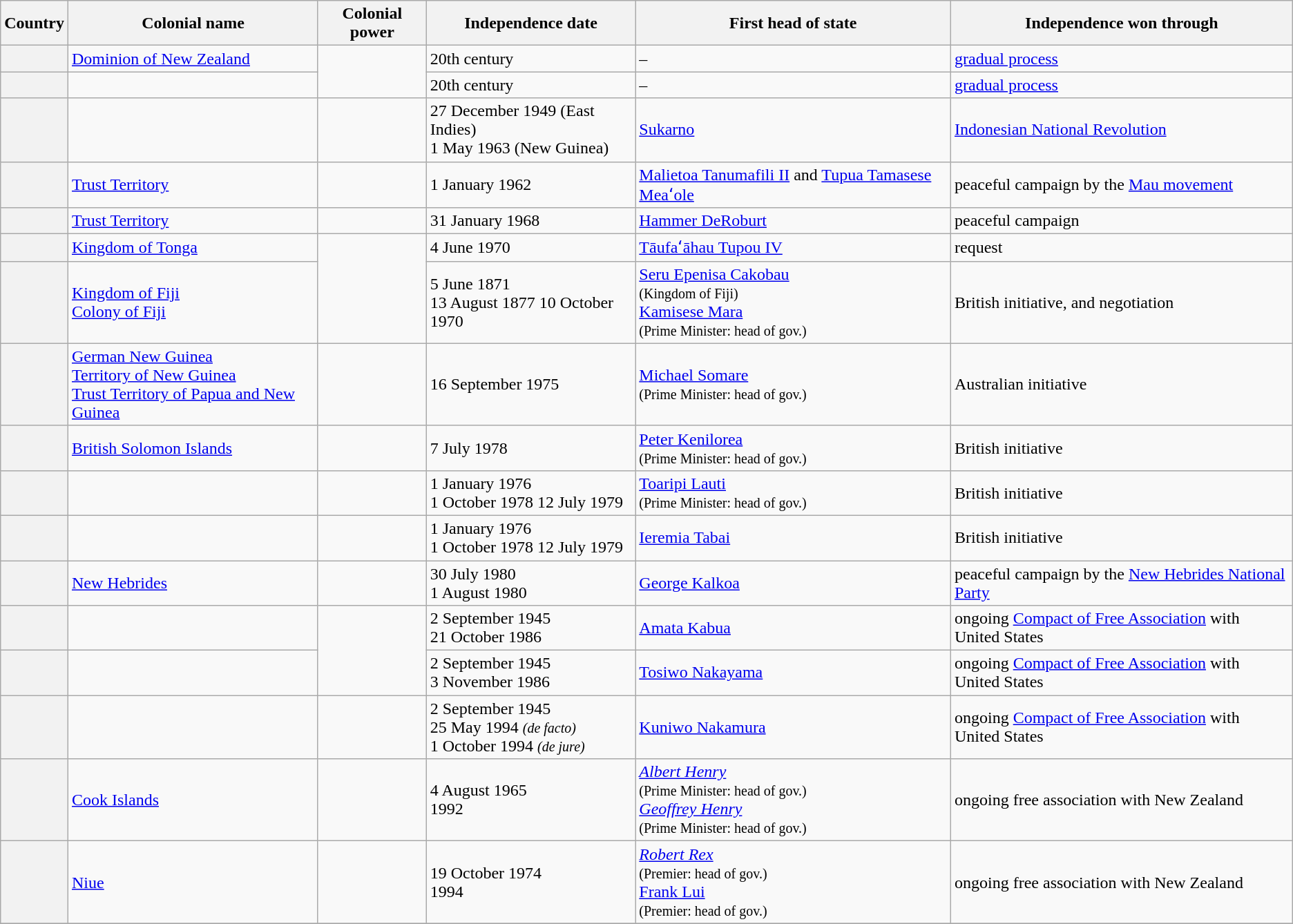<table class="wikitable sortable plainrowheaders">
<tr>
<th scope="col">Country</th>
<th scope="col">Colonial name</th>
<th scope="col">Colonial power</th>
<th scope="col">Independence date</th>
<th scope="col">First head of state</th>
<th scope="col">Independence won through</th>
</tr>
<tr>
<th scope="row"></th>
<td> <a href='#'>Dominion of New Zealand</a></td>
<td rowspan="2"></td>
<td data-sort-value="1900-00-00">20th century</td>
<td>–</td>
<td><a href='#'>gradual process</a></td>
</tr>
<tr>
<th scope="row"></th>
<td></td>
<td data-sort-value="1900-00-01">20th century</td>
<td>–</td>
<td><a href='#'>gradual process</a></td>
</tr>
<tr>
<th scope="row"></th>
<td><br></td>
<td></td>
<td data-sort-value="1949-12-27">27 December 1949 (East Indies)<br>1 May 1963 (New Guinea)</td>
<td><a href='#'>Sukarno</a></td>
<td><a href='#'>Indonesian National Revolution</a></td>
</tr>
<tr>
<th scope="row"></th>
<td> <a href='#'>Trust Territory</a></td>
<td></td>
<td data-sort-value="1962-01-01">1 January 1962</td>
<td><a href='#'>Malietoa Tanumafili II</a> and <a href='#'>Tupua Tamasese Meaʻole</a></td>
<td>peaceful campaign by the <a href='#'>Mau movement</a></td>
</tr>
<tr>
<th scope="row"></th>
<td> <a href='#'>Trust Territory</a></td>
<td></td>
<td data-sort-value="1968-01-31">31 January 1968</td>
<td><a href='#'>Hammer DeRoburt</a></td>
<td>peaceful campaign</td>
</tr>
<tr>
<th scope="row"></th>
<td> <a href='#'>Kingdom of Tonga</a></td>
<td rowspan="2"></td>
<td data-sort-value="1970-06-04">4 June 1970</td>
<td><a href='#'>Tāufaʻāhau Tupou IV</a></td>
<td>request</td>
</tr>
<tr>
<th scope="row"></th>
<td> <a href='#'>Kingdom of Fiji</a><br><a href='#'>Colony of Fiji</a> <br></td>
<td data-sort-value="1970-10-10">5 June 1871<br>13 August 1877
10 October 1970</td>
<td><a href='#'>Seru Epenisa Cakobau</a><br><small>(Kingdom of Fiji)</small><br><a href='#'>Kamisese Mara</a><br><small>(Prime Minister: head of gov.)</small></td>
<td>British initiative, and negotiation</td>
</tr>
<tr>
<th scope="row"></th>
<td> <a href='#'>German New Guinea</a><br> <a href='#'>Territory of New Guinea</a> <br>  <a href='#'>Trust Territory of Papua and New Guinea</a></td>
<td><br> <br> </td>
<td data-sort-value="1975-09-16">16 September 1975</td>
<td><a href='#'>Michael Somare</a><br><small>(Prime Minister: head of gov.)</small></td>
<td>Australian initiative</td>
</tr>
<tr>
<th scope="row"></th>
<td> <a href='#'>British Solomon Islands</a></td>
<td></td>
<td data-sort-value="1978-07-07">7 July 1978</td>
<td><a href='#'>Peter Kenilorea</a><br><small>(Prime Minister: head of gov.)</small></td>
<td>British initiative</td>
</tr>
<tr>
<th scope="row"></th>
<td></td>
<td></td>
<td data-sort-value="1978-10-01">1 January 1976<br>1 October 1978
12 July 1979</td>
<td><a href='#'>Toaripi Lauti</a><br><small>(Prime Minister: head of gov.)</small></td>
<td>British initiative</td>
</tr>
<tr>
<th scope="row"></th>
<td></td>
<td></td>
<td data-sort-value="1979-07-12">1 January 1976<br>1 October 1978
12 July 1979</td>
<td><a href='#'>Ieremia Tabai</a></td>
<td>British initiative</td>
</tr>
<tr>
<th scope="row"></th>
<td> <a href='#'>New Hebrides</a></td>
<td><br></td>
<td data-sort-value="1980-07-30">30 July 1980<br>1 August 1980</td>
<td><a href='#'>George Kalkoa</a></td>
<td>peaceful campaign by the <a href='#'>New Hebrides National Party</a></td>
</tr>
<tr>
<th scope="row"></th>
<td></td>
<td rowspan="2"></td>
<td data-sort-value="1986-10-21">2 September 1945<br>21 October 1986</td>
<td><a href='#'>Amata Kabua</a></td>
<td>ongoing <a href='#'>Compact of Free Association</a> with United States</td>
</tr>
<tr>
<th scope="row"></th>
<td></td>
<td data-sort-value="1986-11-03">2 September 1945<br>3 November 1986</td>
<td><a href='#'>Tosiwo Nakayama</a></td>
<td>ongoing <a href='#'>Compact of Free Association</a> with United States</td>
</tr>
<tr>
<th scope="row"></th>
<td></td>
<td></td>
<td data-sort-value="1994-10-01">2 September 1945<br>25 May 1994 <small><em>(de facto)</em></small><br>1 October 1994 <small><em>(de jure)</em></small></td>
<td><a href='#'>Kuniwo Nakamura</a></td>
<td>ongoing <a href='#'>Compact of Free Association</a> with United States</td>
</tr>
<tr>
<th scope="row"></th>
<td><a href='#'>Cook Islands</a></td>
<td></td>
<td data-sort-value="2100-00-00">4 August 1965<br>1992</td>
<td><em><a href='#'>Albert Henry</a></em><br><small>(Prime Minister: head of gov.)</small> <br><em><a href='#'>Geoffrey Henry</a></em><br><small>(Prime Minister: head of gov.)</small></td>
<td>ongoing free association with New Zealand</td>
</tr>
<tr>
<th scope="row"></th>
<td><a href='#'>Niue</a></td>
<td></td>
<td data-sort-value="2100-00-01">19 October 1974<br>1994</td>
<td><em><a href='#'>Robert Rex</a></em><br><small>(Premier: head of gov.)</small><br><a href='#'>Frank Lui</a><br><small>(Premier: head of gov.)</small></td>
<td>ongoing free association with New Zealand</td>
</tr>
<tr>
</tr>
</table>
